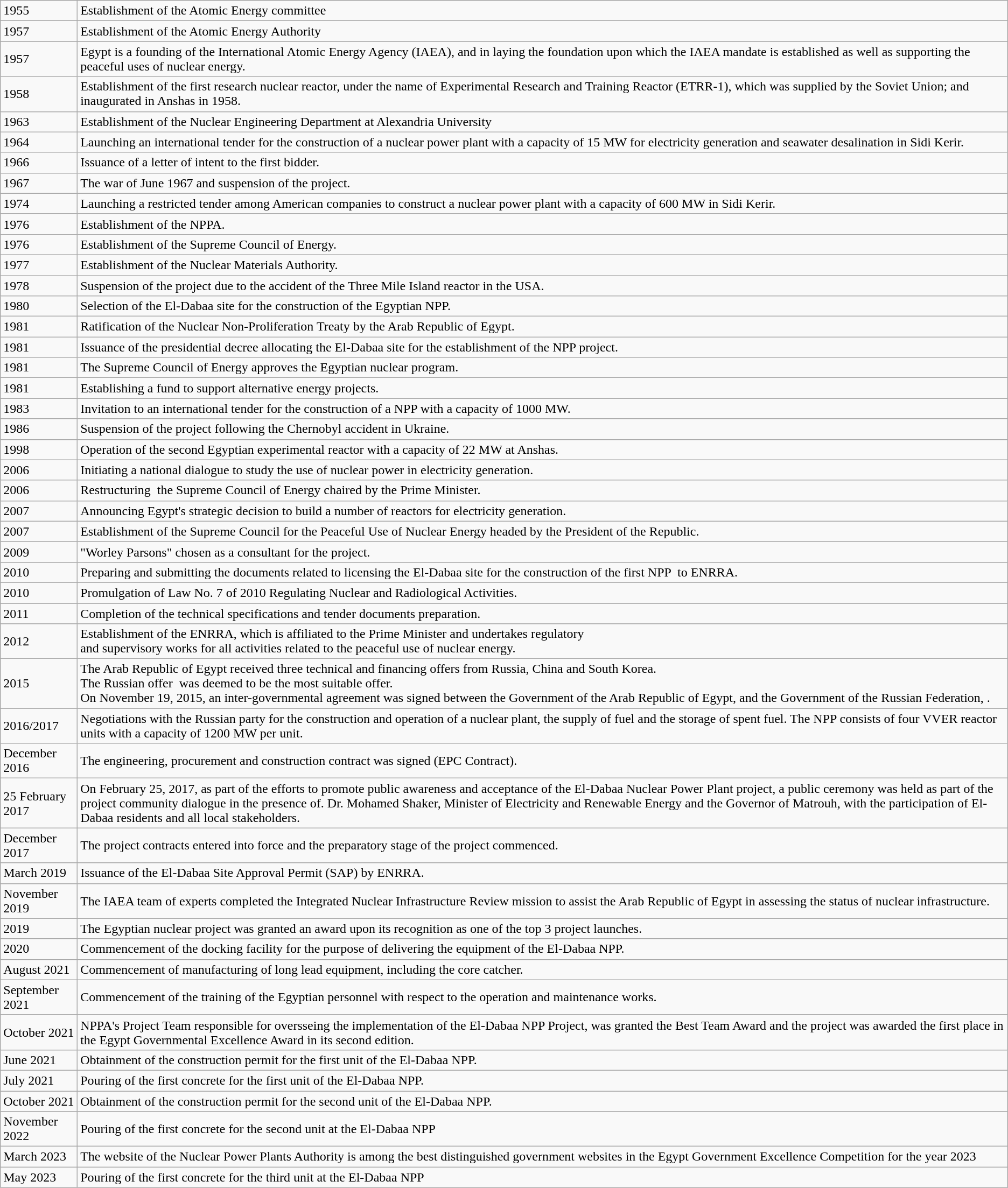<table class="wikitable">
<tr>
<td>1955</td>
<td>Establishment of the Atomic Energy committee</td>
</tr>
<tr>
<td>1957</td>
<td>Establishment of the Atomic Energy Authority</td>
</tr>
<tr>
<td>1957</td>
<td>Egypt is a founding of the International Atomic Energy Agency  (IAEA), and in laying the foundation upon which the IAEA mandate is  established as well as supporting the peaceful uses of nuclear energy.</td>
</tr>
<tr>
<td>1958</td>
<td>Establishment of the first research nuclear reactor, under the  name of Experimental Research and Training Reactor (ETRR-1), which was supplied  by the Soviet Union; and inaugurated in Anshas in 1958.</td>
</tr>
<tr>
<td>1963</td>
<td>Establishment of the Nuclear Engineering Department at  Alexandria University</td>
</tr>
<tr>
<td>1964</td>
<td>Launching an international tender for the construction of a  nuclear power plant with a capacity of 15 MW for electricity generation and seawater  desalination in Sidi Kerir.</td>
</tr>
<tr>
<td>1966</td>
<td>Issuance of a letter of intent to the first bidder.</td>
</tr>
<tr>
<td>1967</td>
<td>The war of June 1967 and suspension of the project.</td>
</tr>
<tr>
<td>1974</td>
<td>Launching a restricted tender among American companies to  construct a nuclear power plant with a capacity of 600 MW in Sidi Kerir.</td>
</tr>
<tr>
<td>1976</td>
<td>Establishment of the NPPA.</td>
</tr>
<tr>
<td>1976</td>
<td>Establishment of the Supreme Council of Energy.</td>
</tr>
<tr>
<td>1977</td>
<td>Establishment of the Nuclear Materials Authority.</td>
</tr>
<tr>
<td>1978</td>
<td>Suspension of the project due to the accident of the Three  Mile Island reactor in the USA.</td>
</tr>
<tr>
<td>1980</td>
<td>Selection of the El-Dabaa site for the construction of the  Egyptian NPP.</td>
</tr>
<tr>
<td>1981</td>
<td>Ratification of the Nuclear Non-Proliferation Treaty by the  Arab Republic of Egypt.</td>
</tr>
<tr>
<td>1981</td>
<td>Issuance of the presidential decree allocating the El-Dabaa  site for the establishment of the NPP project.</td>
</tr>
<tr>
<td>1981</td>
<td>The Supreme Council of Energy approves the Egyptian nuclear  program.</td>
</tr>
<tr>
<td>1981</td>
<td>Establishing a fund to support alternative energy projects.</td>
</tr>
<tr>
<td>1983</td>
<td>Invitation to an international tender for the construction of a  NPP with a capacity of 1000 MW.</td>
</tr>
<tr>
<td>1986</td>
<td>Suspension of the project following the Chernobyl accident in  Ukraine.</td>
</tr>
<tr>
<td>1998</td>
<td>Operation of the second Egyptian experimental reactor with a capacity  of 22 MW at Anshas.</td>
</tr>
<tr>
<td>2006</td>
<td>Initiating a national dialogue to study the use of nuclear  power in electricity generation.</td>
</tr>
<tr>
<td>2006</td>
<td>Restructuring  the  Supreme Council of Energy chaired by the Prime Minister.</td>
</tr>
<tr>
<td>2007</td>
<td>Announcing Egypt's strategic decision to build a number of  reactors for electricity generation.</td>
</tr>
<tr>
<td>2007</td>
<td>Establishment of the Supreme Council for the Peaceful Use of Nuclear  Energy headed by the President of the Republic.</td>
</tr>
<tr>
<td>2009</td>
<td>"Worley Parsons" chosen as a consultant for the  project.</td>
</tr>
<tr>
<td>2010</td>
<td>Preparing and submitting the documents related to licensing  the El-Dabaa site for the construction of the first NPP  to ENRRA.</td>
</tr>
<tr>
<td>2010</td>
<td>Promulgation of Law No. 7 of 2010 Regulating Nuclear and Radiological  Activities.</td>
</tr>
<tr>
<td>2011</td>
<td>Completion of the technical specifications and tender  documents preparation.</td>
</tr>
<tr>
<td>2012</td>
<td>Establishment of the ENRRA, which is affiliated to the Prime  Minister and undertakes regulatory<br>and supervisory works for all activities  related to the peaceful use of nuclear energy.</td>
</tr>
<tr>
<td>2015</td>
<td>The Arab Republic of Egypt received three technical and  financing offers from Russia, China and South Korea.<br>The Russian offer  was deemed to be the most suitable offer.<br>On November 19, 2015, an inter-governmental agreement was  signed between the Government of the Arab Republic of Egypt, and the Government  of the Russian Federation, .</td>
</tr>
<tr>
<td>2016/2017</td>
<td>Negotiations with the Russian party for the construction and operation  of a nuclear plant, the supply of fuel and the storage of spent fuel. The NPP  consists of four VVER reactor units with a capacity of 1200 MW per unit.</td>
</tr>
<tr>
<td>December 2016</td>
<td>The engineering, procurement and construction contract was  signed (EPC Contract).</td>
</tr>
<tr>
<td>25 February 2017</td>
<td>On February 25, 2017, as part of the efforts to promote public  awareness and acceptance of the El-Dabaa Nuclear Power Plant project, a  public ceremony was held as part of the project community dialogue in the  presence of. Dr. Mohamed Shaker, Minister of Electricity and Renewable Energy  and the Governor of Matrouh, with the participation of El-Dabaa residents and  all local stakeholders.</td>
</tr>
<tr>
<td>December 2017</td>
<td>The project contracts entered into force and the preparatory  stage of the project commenced.</td>
</tr>
<tr>
<td>March 2019</td>
<td>Issuance of the El-Dabaa Site Approval Permit (SAP) by ENRRA.</td>
</tr>
<tr>
<td>November 2019</td>
<td>The IAEA team of experts completed the Integrated Nuclear  Infrastructure Review mission to assist the Arab Republic of Egypt in  assessing the status of nuclear infrastructure.</td>
</tr>
<tr>
<td>2019</td>
<td>The Egyptian nuclear project was granted an award upon its  recognition as one of the top 3 project launches.</td>
</tr>
<tr>
<td>2020</td>
<td>Commencement of the docking facility for the purpose of  delivering the equipment of the El-Dabaa NPP.</td>
</tr>
<tr>
<td>August 2021</td>
<td>Commencement of manufacturing of long lead equipment, including  the core catcher.</td>
</tr>
<tr>
<td>September 2021</td>
<td>Commencement of the training of the Egyptian personnel with  respect to the operation and maintenance works.</td>
</tr>
<tr>
<td>October 2021</td>
<td>NPPA's Project Team responsible for oversseing the  implementation of the El-Dabaa NPP Project, was granted the Best Team Award  and the project was awarded the first place in the Egypt Governmental Excellence  Award in its second edition.</td>
</tr>
<tr>
<td>June 2021</td>
<td>Obtainment of the construction permit for the first unit of  the El-Dabaa NPP.</td>
</tr>
<tr>
<td>July 2021</td>
<td>Pouring of the first concrete for the first unit of the  El-Dabaa NPP.</td>
</tr>
<tr>
<td>October 2021</td>
<td>Obtainment of the construction permit for the second unit of  the El-Dabaa NPP.</td>
</tr>
<tr>
<td>November 2022</td>
<td>Pouring of the first concrete for the second unit at the  El-Dabaa NPP</td>
</tr>
<tr>
<td>March 2023</td>
<td>The website of the Nuclear Power Plants Authority is among the best distinguished government websites in the Egypt Government Excellence Competition for the year 2023</td>
</tr>
<tr>
<td>May 2023</td>
<td>Pouring of the first concrete for the third unit at the  El-Dabaa NPP</td>
</tr>
</table>
